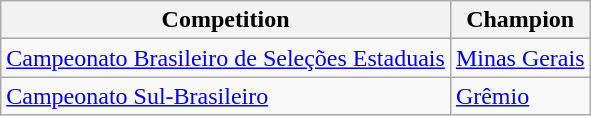<table class="wikitable">
<tr>
<th>Competition</th>
<th>Champion</th>
</tr>
<tr>
<td><a href='#'>Campeonato Brasileiro de Seleções Estaduais</a></td>
<td><a href='#'>Minas Gerais</a></td>
</tr>
<tr>
<td><a href='#'>Campeonato Sul-Brasileiro</a></td>
<td><a href='#'>Grêmio</a></td>
</tr>
</table>
